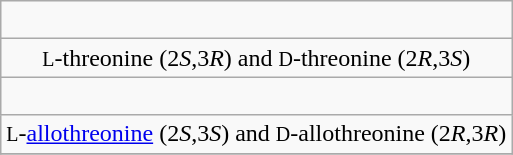<table class="wikitable centered" style="text-align:center">
<tr>
<td> <br></td>
</tr>
<tr>
<td><small>L</small>-threonine (2<em>S</em>,3<em>R</em>) and <small>D</small>-threonine (2<em>R</em>,3<em>S</em>)<br></td>
</tr>
<tr>
<td> <br></td>
</tr>
<tr>
<td><small>L</small>-<a href='#'>allothreonine</a> (2<em>S</em>,3<em>S</em>) and <small>D</small>-allothreonine (2<em>R</em>,3<em>R</em>)</td>
</tr>
<tr>
</tr>
</table>
